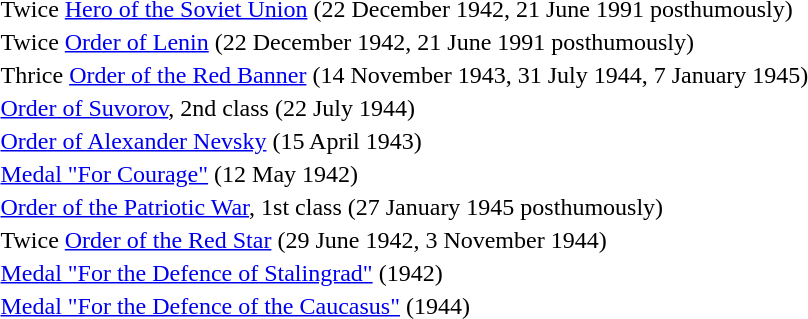<table>
<tr>
<td></td>
<td>Twice <a href='#'>Hero of the Soviet Union</a> (22 December 1942, 21 June 1991 posthumously)</td>
</tr>
<tr>
<td></td>
<td>Twice <a href='#'>Order of Lenin</a> (22 December 1942, 21 June 1991 posthumously)</td>
</tr>
<tr>
<td></td>
<td>Thrice <a href='#'>Order of the Red Banner</a> (14 November 1943, 31 July 1944, 7 January 1945)</td>
</tr>
<tr>
<td></td>
<td><a href='#'>Order of Suvorov</a>, 2nd class (22 July 1944)</td>
</tr>
<tr>
<td></td>
<td><a href='#'>Order of Alexander Nevsky</a> (15 April 1943)</td>
</tr>
<tr>
<td></td>
<td><a href='#'>Medal "For Courage"</a> (12 May 1942)</td>
</tr>
<tr>
<td></td>
<td><a href='#'>Order of the Patriotic War</a>, 1st class (27 January 1945 posthumously)</td>
</tr>
<tr>
<td></td>
<td>Twice <a href='#'>Order of the Red Star</a> (29 June 1942, 3 November 1944)</td>
</tr>
<tr>
<td></td>
<td><a href='#'>Medal "For the Defence of Stalingrad"</a> (1942)</td>
</tr>
<tr>
<td></td>
<td><a href='#'>Medal "For the Defence of the Caucasus"</a> (1944)</td>
</tr>
<tr>
</tr>
</table>
